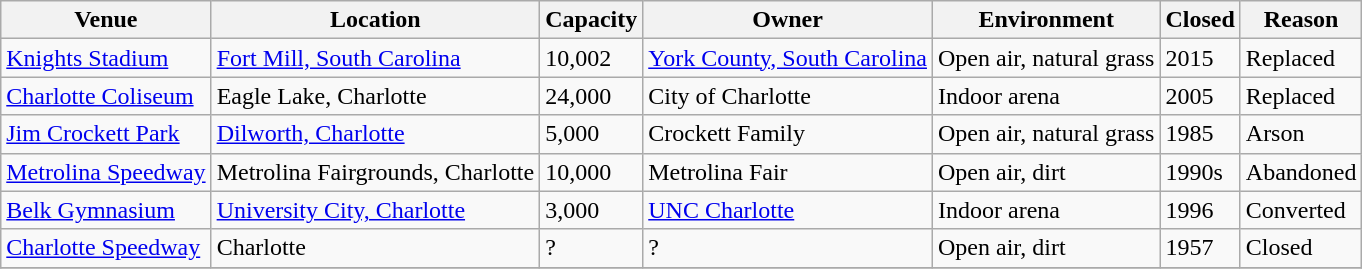<table class="wikitable sortable">
<tr>
<th scope="col">Venue</th>
<th scope="col">Location</th>
<th scope="col">Capacity</th>
<th scope="col">Owner</th>
<th scope="col">Environment</th>
<th scope="col">Closed</th>
<th scope="col">Reason</th>
</tr>
<tr>
<td><a href='#'>Knights Stadium</a></td>
<td><a href='#'>Fort Mill, South Carolina</a></td>
<td>10,002</td>
<td><a href='#'>York County, South Carolina</a></td>
<td>Open air, natural grass</td>
<td>2015</td>
<td>Replaced</td>
</tr>
<tr>
<td><a href='#'>Charlotte Coliseum</a></td>
<td>Eagle Lake, Charlotte</td>
<td>24,000</td>
<td>City of Charlotte</td>
<td>Indoor arena</td>
<td>2005</td>
<td>Replaced</td>
</tr>
<tr>
<td><a href='#'>Jim Crockett Park</a></td>
<td><a href='#'>Dilworth, Charlotte</a></td>
<td>5,000</td>
<td>Crockett Family</td>
<td>Open air, natural grass</td>
<td>1985</td>
<td>Arson</td>
</tr>
<tr>
<td><a href='#'>Metrolina Speedway</a></td>
<td>Metrolina Fairgrounds, Charlotte</td>
<td>10,000</td>
<td>Metrolina Fair</td>
<td>Open air, dirt</td>
<td>1990s</td>
<td>Abandoned</td>
</tr>
<tr>
<td><a href='#'>Belk Gymnasium</a></td>
<td><a href='#'>University City, Charlotte</a></td>
<td>3,000</td>
<td><a href='#'>UNC Charlotte</a></td>
<td>Indoor arena</td>
<td>1996</td>
<td>Converted</td>
</tr>
<tr>
<td><a href='#'>Charlotte Speedway</a></td>
<td>Charlotte</td>
<td>?</td>
<td>?</td>
<td>Open air, dirt</td>
<td>1957</td>
<td>Closed</td>
</tr>
<tr>
</tr>
</table>
